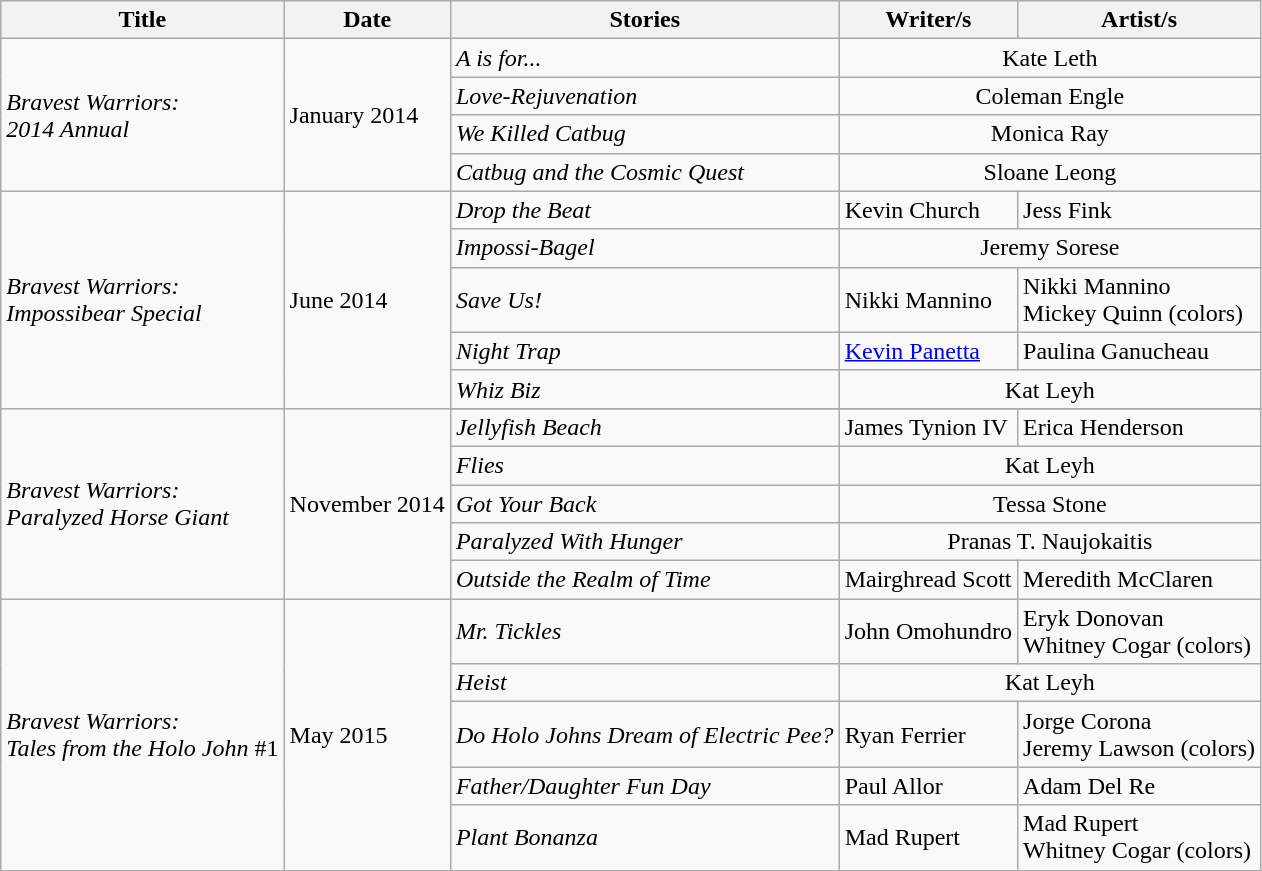<table class="wikitable">
<tr>
<th>Title</th>
<th>Date</th>
<th>Stories</th>
<th>Writer/s</th>
<th>Artist/s</th>
</tr>
<tr>
<td rowspan=4><em>Bravest Warriors:<br>2014 Annual</em></td>
<td rowspan=4>January 2014</td>
<td><em>A is for...</em></td>
<td colspan=2 align=center>Kate Leth</td>
</tr>
<tr>
<td><em>Love-Rejuvenation</em></td>
<td colspan=2 align=center>Coleman Engle</td>
</tr>
<tr>
<td><em>We Killed Catbug</em></td>
<td colspan=2 align=center>Monica Ray</td>
</tr>
<tr>
<td><em>Catbug and the Cosmic Quest</em></td>
<td colspan=2 align=center>Sloane Leong</td>
</tr>
<tr>
<td rowspan=5><em>Bravest Warriors:<br>Impossibear Special</em></td>
<td rowspan=5>June 2014</td>
<td><em>Drop the Beat</em></td>
<td>Kevin Church</td>
<td>Jess Fink</td>
</tr>
<tr>
<td><em>Impossi-Bagel</em></td>
<td colspan=2 align=center>Jeremy Sorese</td>
</tr>
<tr>
<td><em>Save Us!</em></td>
<td>Nikki Mannino</td>
<td>Nikki Mannino<br>Mickey Quinn (colors)</td>
</tr>
<tr>
<td><em>Night Trap</em></td>
<td><a href='#'>Kevin Panetta</a></td>
<td>Paulina Ganucheau</td>
</tr>
<tr>
<td><em>Whiz Biz</em></td>
<td colspan=2 align=center>Kat Leyh</td>
</tr>
<tr>
<td rowspan=6><em>Bravest Warriors:<br>Paralyzed Horse Giant</em></td>
<td rowspan=6>November 2014</td>
</tr>
<tr>
<td><em>Jellyfish Beach</em></td>
<td>James Tynion IV</td>
<td>Erica Henderson</td>
</tr>
<tr>
<td><em>Flies</em></td>
<td colspan=2 align=center>Kat Leyh</td>
</tr>
<tr>
<td><em>Got Your Back</em></td>
<td colspan=2 align=center>Tessa Stone</td>
</tr>
<tr>
<td><em>Paralyzed With Hunger</em></td>
<td colspan=2 align=center>Pranas T. Naujokaitis</td>
</tr>
<tr>
<td><em>Outside the Realm of Time</em></td>
<td>Mairghread Scott</td>
<td>Meredith McClaren</td>
</tr>
<tr>
<td rowspan=5><em>Bravest Warriors:<br>Tales from the Holo John</em> #1</td>
<td rowspan=5>May 2015</td>
<td><em>Mr. Tickles</em></td>
<td>John Omohundro</td>
<td>Eryk Donovan<br>Whitney Cogar (colors)</td>
</tr>
<tr>
<td><em>Heist</em></td>
<td colspan=2 align=center>Kat Leyh</td>
</tr>
<tr>
<td><em>Do Holo Johns Dream of Electric Pee?</em></td>
<td>Ryan Ferrier</td>
<td>Jorge Corona<br>Jeremy Lawson (colors)</td>
</tr>
<tr>
<td><em>Father/Daughter Fun Day</em></td>
<td>Paul Allor</td>
<td>Adam Del Re</td>
</tr>
<tr>
<td><em>Plant Bonanza</em></td>
<td>Mad Rupert</td>
<td>Mad Rupert<br>Whitney Cogar (colors)</td>
</tr>
</table>
